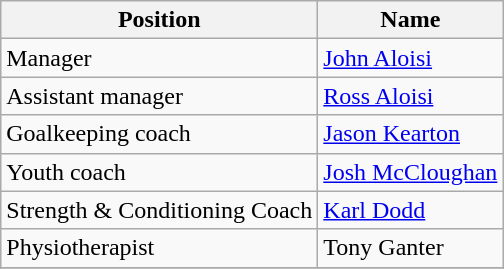<table class="wikitable">
<tr>
<th>Position</th>
<th>Name</th>
</tr>
<tr>
<td>Manager</td>
<td> <a href='#'>John Aloisi</a></td>
</tr>
<tr>
<td>Assistant manager</td>
<td> <a href='#'>Ross Aloisi</a></td>
</tr>
<tr>
<td>Goalkeeping coach</td>
<td> <a href='#'>Jason Kearton</a></td>
</tr>
<tr>
<td>Youth coach</td>
<td> <a href='#'>Josh McCloughan</a></td>
</tr>
<tr>
<td>Strength & Conditioning Coach</td>
<td> <a href='#'>Karl Dodd</a></td>
</tr>
<tr>
<td>Physiotherapist</td>
<td> Tony Ganter</td>
</tr>
<tr>
</tr>
</table>
